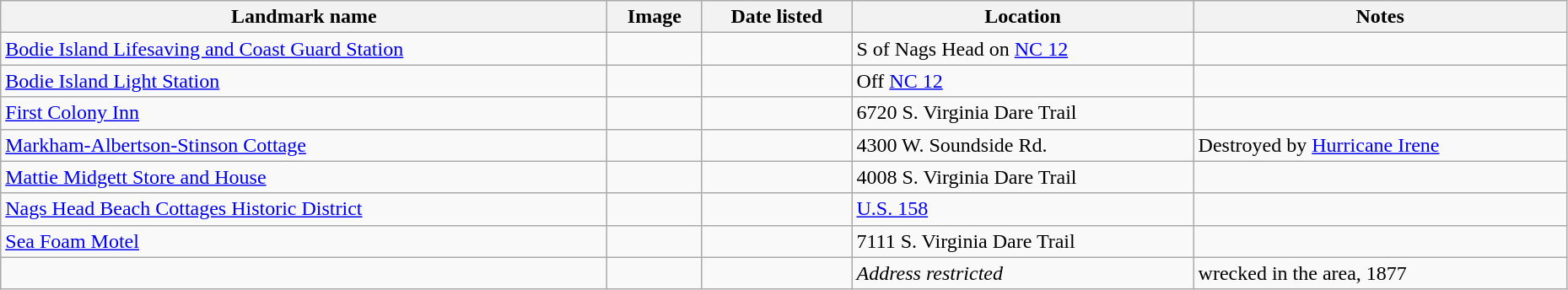<table class="wikitable sortable" style="width:98%">
<tr>
<th><strong>Landmark name</strong></th>
<th class="unsortable" ><strong>Image</strong></th>
<th><strong>Date listed</strong></th>
<th><strong>Location</strong></th>
<th class="unsortable" ><strong>Notes</strong></th>
</tr>
<tr ->
<td><a href='#'>Bodie Island Lifesaving and Coast Guard Station</a></td>
<td></td>
<td></td>
<td>S of Nags Head on <a href='#'>NC 12</a><br><small></small></td>
<td></td>
</tr>
<tr ->
<td><a href='#'>Bodie Island Light Station</a></td>
<td></td>
<td></td>
<td>Off <a href='#'>NC 12</a><br><small></small></td>
<td></td>
</tr>
<tr ->
<td><a href='#'>First Colony Inn</a></td>
<td></td>
<td></td>
<td>6720 S. Virginia Dare Trail<br><small></small></td>
<td></td>
</tr>
<tr ->
<td><a href='#'>Markham-Albertson-Stinson Cottage</a></td>
<td></td>
<td></td>
<td>4300 W. Soundside Rd.<br><small></small></td>
<td>Destroyed by <a href='#'>Hurricane Irene</a></td>
</tr>
<tr ->
<td><a href='#'>Mattie Midgett Store and House</a></td>
<td></td>
<td></td>
<td>4008 S. Virginia Dare Trail<br><small></small></td>
<td></td>
</tr>
<tr ->
<td><a href='#'>Nags Head Beach Cottages Historic District</a></td>
<td></td>
<td></td>
<td><a href='#'>U.S. 158</a><br><small></small></td>
<td></td>
</tr>
<tr ->
<td><a href='#'>Sea Foam Motel</a></td>
<td></td>
<td></td>
<td>7111 S. Virginia Dare Trail<br><small></small></td>
<td></td>
</tr>
<tr ->
<td></td>
<td></td>
<td></td>
<td><em>Address restricted</em></td>
<td>wrecked in the area, 1877</td>
</tr>
</table>
